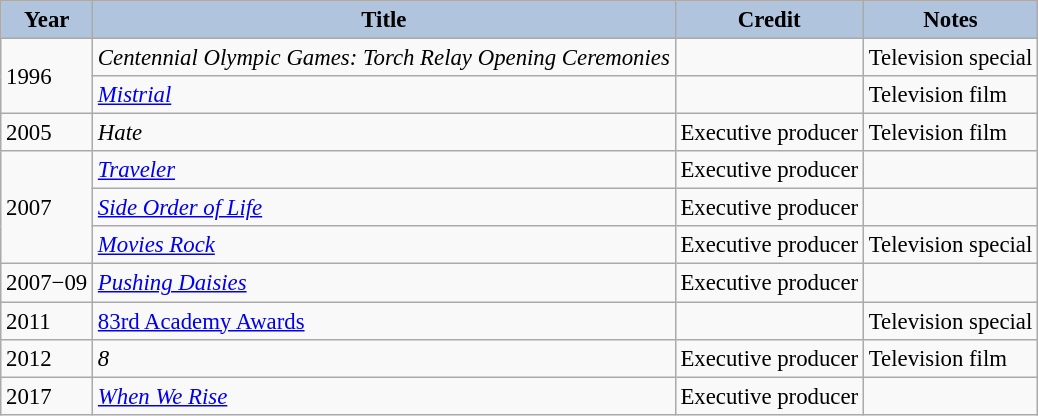<table class="wikitable" style="font-size:95%;">
<tr>
<th style="background:#B0C4DE;">Year</th>
<th style="background:#B0C4DE;">Title</th>
<th style="background:#B0C4DE;">Credit</th>
<th style="background:#B0C4DE;">Notes</th>
</tr>
<tr>
<td rowspan=2>1996</td>
<td><em>Centennial Olympic Games: Torch Relay Opening Ceremonies</em></td>
<td></td>
<td>Television special</td>
</tr>
<tr>
<td><em><a href='#'>Mistrial</a></em></td>
<td></td>
<td>Television film</td>
</tr>
<tr>
<td>2005</td>
<td><em>Hate</em></td>
<td>Executive producer</td>
<td>Television film</td>
</tr>
<tr>
<td rowspan=3>2007</td>
<td><em><a href='#'>Traveler</a></em></td>
<td>Executive producer</td>
<td></td>
</tr>
<tr>
<td><em><a href='#'>Side Order of Life</a></em></td>
<td>Executive producer</td>
<td></td>
</tr>
<tr>
<td><em><a href='#'>Movies Rock</a></em></td>
<td>Executive producer</td>
<td>Television special</td>
</tr>
<tr>
<td>2007−09</td>
<td><em><a href='#'>Pushing Daisies</a></em></td>
<td>Executive producer</td>
<td></td>
</tr>
<tr>
<td>2011</td>
<td><a href='#'>83rd Academy Awards</a></td>
<td></td>
<td>Television special</td>
</tr>
<tr>
<td>2012</td>
<td><em>8</em></td>
<td>Executive producer</td>
<td>Television film</td>
</tr>
<tr>
<td>2017</td>
<td><em><a href='#'>When We Rise</a></em></td>
<td>Executive producer</td>
<td></td>
</tr>
</table>
